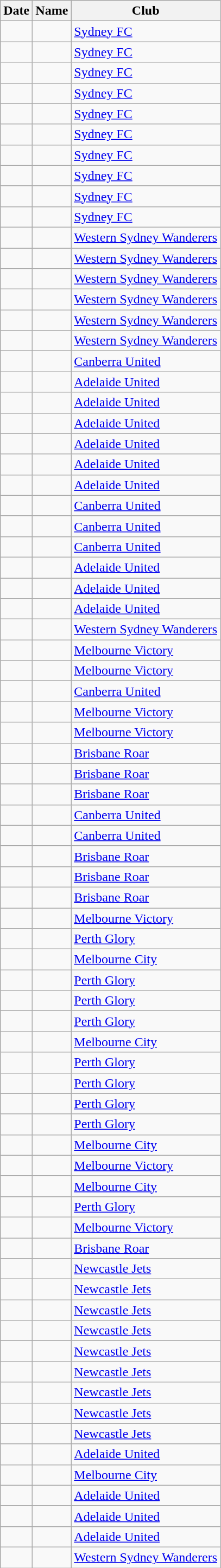<table class="wikitable sortable">
<tr>
<th>Date</th>
<th>Name</th>
<th>Club</th>
</tr>
<tr>
<td></td>
<td></td>
<td><a href='#'>Sydney FC</a></td>
</tr>
<tr>
<td></td>
<td></td>
<td><a href='#'>Sydney FC</a></td>
</tr>
<tr>
<td></td>
<td></td>
<td><a href='#'>Sydney FC</a></td>
</tr>
<tr>
<td></td>
<td></td>
<td><a href='#'>Sydney FC</a></td>
</tr>
<tr>
<td></td>
<td></td>
<td><a href='#'>Sydney FC</a></td>
</tr>
<tr>
<td></td>
<td></td>
<td><a href='#'>Sydney FC</a></td>
</tr>
<tr>
<td></td>
<td></td>
<td><a href='#'>Sydney FC</a></td>
</tr>
<tr>
<td></td>
<td></td>
<td><a href='#'>Sydney FC</a></td>
</tr>
<tr>
<td></td>
<td></td>
<td><a href='#'>Sydney FC</a></td>
</tr>
<tr>
<td></td>
<td></td>
<td><a href='#'>Sydney FC</a></td>
</tr>
<tr>
<td></td>
<td></td>
<td><a href='#'>Western Sydney Wanderers</a></td>
</tr>
<tr>
<td></td>
<td></td>
<td><a href='#'>Western Sydney Wanderers</a></td>
</tr>
<tr>
<td></td>
<td></td>
<td><a href='#'>Western Sydney Wanderers</a></td>
</tr>
<tr>
<td></td>
<td></td>
<td><a href='#'>Western Sydney Wanderers</a></td>
</tr>
<tr>
<td></td>
<td></td>
<td><a href='#'>Western Sydney Wanderers</a></td>
</tr>
<tr>
<td></td>
<td></td>
<td><a href='#'>Western Sydney Wanderers</a></td>
</tr>
<tr>
<td></td>
<td></td>
<td><a href='#'>Canberra United</a></td>
</tr>
<tr>
<td></td>
<td></td>
<td><a href='#'>Adelaide United</a></td>
</tr>
<tr>
<td></td>
<td></td>
<td><a href='#'>Adelaide United</a></td>
</tr>
<tr>
<td></td>
<td></td>
<td><a href='#'>Adelaide United</a></td>
</tr>
<tr>
<td></td>
<td></td>
<td><a href='#'>Adelaide United</a></td>
</tr>
<tr>
<td></td>
<td></td>
<td><a href='#'>Adelaide United</a></td>
</tr>
<tr>
<td></td>
<td></td>
<td><a href='#'>Adelaide United</a></td>
</tr>
<tr>
<td></td>
<td></td>
<td><a href='#'>Canberra United</a></td>
</tr>
<tr>
<td></td>
<td></td>
<td><a href='#'>Canberra United</a></td>
</tr>
<tr>
<td></td>
<td></td>
<td><a href='#'>Canberra United</a></td>
</tr>
<tr>
<td></td>
<td></td>
<td><a href='#'>Adelaide United</a></td>
</tr>
<tr>
<td></td>
<td></td>
<td><a href='#'>Adelaide United</a></td>
</tr>
<tr>
<td></td>
<td></td>
<td><a href='#'>Adelaide United</a></td>
</tr>
<tr>
<td></td>
<td></td>
<td><a href='#'>Western Sydney Wanderers</a></td>
</tr>
<tr>
<td></td>
<td></td>
<td><a href='#'>Melbourne Victory</a></td>
</tr>
<tr>
<td></td>
<td></td>
<td><a href='#'>Melbourne Victory</a></td>
</tr>
<tr>
<td></td>
<td></td>
<td><a href='#'>Canberra United</a></td>
</tr>
<tr>
<td></td>
<td></td>
<td><a href='#'>Melbourne Victory</a></td>
</tr>
<tr>
<td></td>
<td></td>
<td><a href='#'>Melbourne Victory</a></td>
</tr>
<tr>
<td></td>
<td></td>
<td><a href='#'>Brisbane Roar</a></td>
</tr>
<tr>
<td></td>
<td></td>
<td><a href='#'>Brisbane Roar</a></td>
</tr>
<tr>
<td></td>
<td></td>
<td><a href='#'>Brisbane Roar</a></td>
</tr>
<tr>
<td></td>
<td></td>
<td><a href='#'>Canberra United</a></td>
</tr>
<tr>
<td></td>
<td></td>
<td><a href='#'>Canberra United</a></td>
</tr>
<tr>
<td></td>
<td></td>
<td><a href='#'>Brisbane Roar</a></td>
</tr>
<tr>
<td></td>
<td></td>
<td><a href='#'>Brisbane Roar</a></td>
</tr>
<tr>
<td></td>
<td></td>
<td><a href='#'>Brisbane Roar</a></td>
</tr>
<tr>
<td></td>
<td></td>
<td><a href='#'>Melbourne Victory</a></td>
</tr>
<tr>
<td></td>
<td></td>
<td><a href='#'>Perth Glory</a></td>
</tr>
<tr>
<td></td>
<td></td>
<td><a href='#'>Melbourne City</a></td>
</tr>
<tr>
<td></td>
<td></td>
<td><a href='#'>Perth Glory</a></td>
</tr>
<tr>
<td></td>
<td></td>
<td><a href='#'>Perth Glory</a></td>
</tr>
<tr>
<td></td>
<td></td>
<td><a href='#'>Perth Glory</a></td>
</tr>
<tr>
<td></td>
<td></td>
<td><a href='#'>Melbourne City</a></td>
</tr>
<tr>
<td></td>
<td></td>
<td><a href='#'>Perth Glory</a></td>
</tr>
<tr>
<td></td>
<td></td>
<td><a href='#'>Perth Glory</a></td>
</tr>
<tr>
<td></td>
<td></td>
<td><a href='#'>Perth Glory</a></td>
</tr>
<tr>
<td></td>
<td></td>
<td><a href='#'>Perth Glory</a></td>
</tr>
<tr>
<td></td>
<td></td>
<td><a href='#'>Melbourne City</a></td>
</tr>
<tr>
<td></td>
<td></td>
<td><a href='#'>Melbourne Victory</a></td>
</tr>
<tr>
<td></td>
<td></td>
<td><a href='#'>Melbourne City</a></td>
</tr>
<tr>
<td></td>
<td></td>
<td><a href='#'>Perth Glory</a></td>
</tr>
<tr>
<td></td>
<td></td>
<td><a href='#'>Melbourne Victory</a></td>
</tr>
<tr>
<td></td>
<td></td>
<td><a href='#'>Brisbane Roar</a></td>
</tr>
<tr>
<td></td>
<td></td>
<td><a href='#'>Newcastle Jets</a></td>
</tr>
<tr>
<td></td>
<td></td>
<td><a href='#'>Newcastle Jets</a></td>
</tr>
<tr>
<td></td>
<td></td>
<td><a href='#'>Newcastle Jets</a></td>
</tr>
<tr>
<td></td>
<td></td>
<td><a href='#'>Newcastle Jets</a></td>
</tr>
<tr>
<td></td>
<td></td>
<td><a href='#'>Newcastle Jets</a></td>
</tr>
<tr>
<td></td>
<td></td>
<td><a href='#'>Newcastle Jets</a></td>
</tr>
<tr>
<td></td>
<td></td>
<td><a href='#'>Newcastle Jets</a></td>
</tr>
<tr>
<td></td>
<td></td>
<td><a href='#'>Newcastle Jets</a></td>
</tr>
<tr>
<td></td>
<td></td>
<td><a href='#'>Newcastle Jets</a></td>
</tr>
<tr>
<td></td>
<td></td>
<td><a href='#'>Adelaide United</a></td>
</tr>
<tr>
<td></td>
<td></td>
<td><a href='#'>Melbourne City</a></td>
</tr>
<tr>
<td></td>
<td></td>
<td><a href='#'>Adelaide United</a></td>
</tr>
<tr>
<td></td>
<td></td>
<td><a href='#'>Adelaide United</a></td>
</tr>
<tr>
<td></td>
<td></td>
<td><a href='#'>Adelaide United</a></td>
</tr>
<tr>
<td></td>
<td></td>
<td><a href='#'>Western Sydney Wanderers</a></td>
</tr>
</table>
